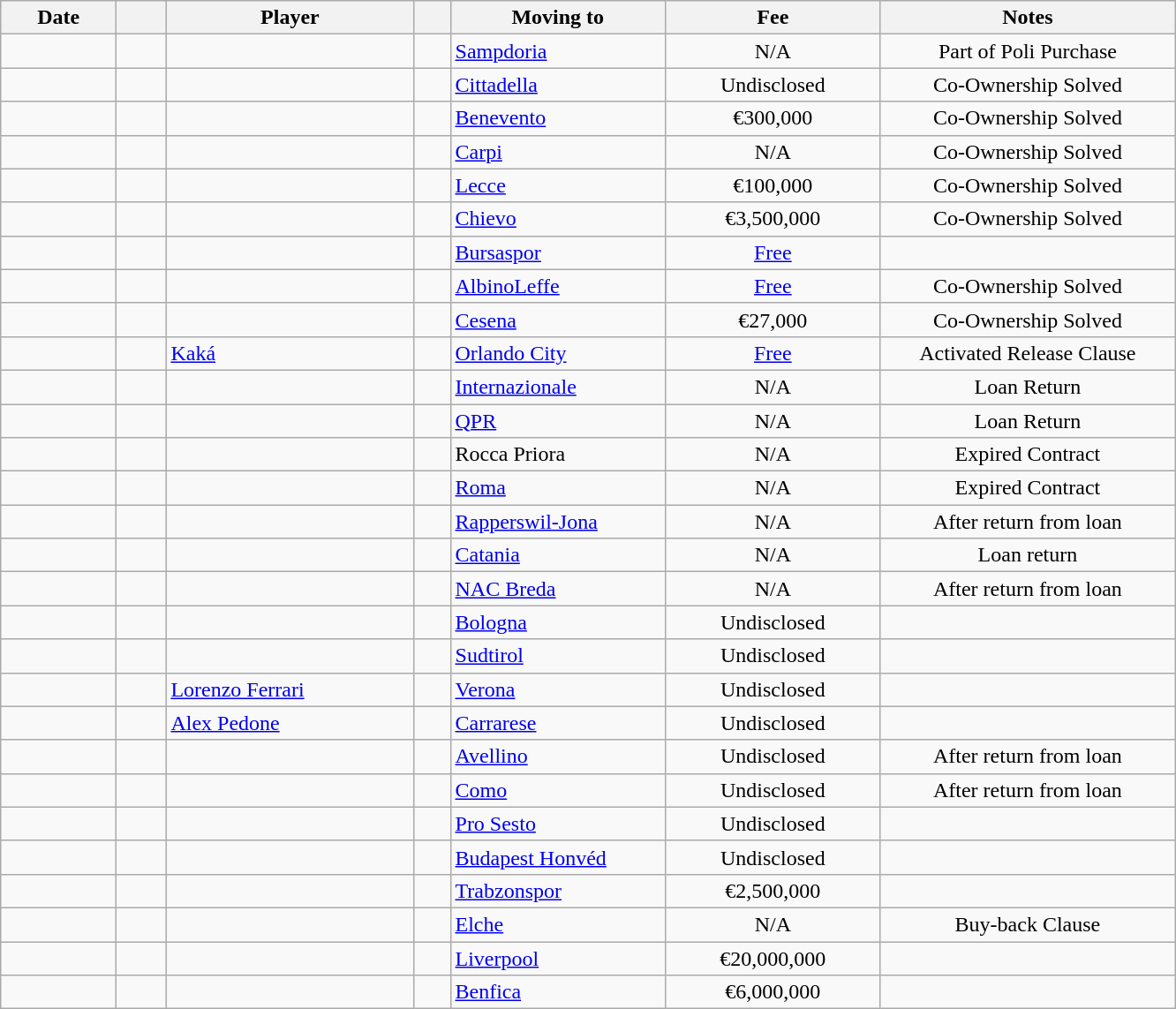<table class="wikitable sortable">
<tr>
<th style="width:80px;">Date</th>
<th style="width:30px;"></th>
<th style="width:180px;">Player</th>
<th style="width:20px;"></th>
<th style="width:155px;">Moving to</th>
<th style="width:155px;" class="unsortable">Fee</th>
<th style="width:215px;" class="unsortable">Notes</th>
</tr>
<tr>
<td></td>
<td align=center></td>
<td> </td>
<td></td>
<td> <a href='#'>Sampdoria</a></td>
<td align=center>N/A</td>
<td align=center>Part of Poli Purchase</td>
</tr>
<tr>
<td></td>
<td align=center></td>
<td> </td>
<td></td>
<td> <a href='#'>Cittadella</a></td>
<td align=center>Undisclosed</td>
<td align=center>Co-Ownership Solved</td>
</tr>
<tr>
<td></td>
<td align=center></td>
<td> </td>
<td></td>
<td> <a href='#'>Benevento</a></td>
<td align=center>€300,000</td>
<td align=center>Co-Ownership Solved</td>
</tr>
<tr>
<td></td>
<td align=center></td>
<td> </td>
<td></td>
<td> <a href='#'>Carpi</a></td>
<td align=center>N/A</td>
<td align=center>Co-Ownership Solved</td>
</tr>
<tr>
<td></td>
<td align=center></td>
<td> </td>
<td></td>
<td> <a href='#'>Lecce</a></td>
<td align=center>€100,000</td>
<td align=center>Co-Ownership Solved</td>
</tr>
<tr>
<td></td>
<td align=center></td>
<td> </td>
<td></td>
<td> <a href='#'>Chievo</a></td>
<td align=center>€3,500,000</td>
<td align=center>Co-Ownership Solved</td>
</tr>
<tr>
<td></td>
<td align=center></td>
<td> </td>
<td></td>
<td> <a href='#'>Bursaspor</a></td>
<td align=center><a href='#'>Free</a></td>
<td align=center></td>
</tr>
<tr>
<td></td>
<td align=center></td>
<td> </td>
<td></td>
<td> <a href='#'>AlbinoLeffe</a></td>
<td align=center><a href='#'>Free</a></td>
<td align=center>Co-Ownership Solved</td>
</tr>
<tr>
<td></td>
<td align=center></td>
<td> </td>
<td></td>
<td> <a href='#'>Cesena</a></td>
<td align=center>€27,000</td>
<td align=center>Co-Ownership Solved</td>
</tr>
<tr>
<td></td>
<td align=center></td>
<td> <a href='#'>Kaká</a></td>
<td></td>
<td> <a href='#'>Orlando City</a></td>
<td align=center><a href='#'>Free</a></td>
<td align=center>Activated Release Clause</td>
</tr>
<tr>
<td></td>
<td align=center></td>
<td> </td>
<td></td>
<td> <a href='#'>Internazionale</a></td>
<td align=center>N/A</td>
<td align=center>Loan Return</td>
</tr>
<tr>
<td></td>
<td align=center></td>
<td> </td>
<td></td>
<td> <a href='#'>QPR</a></td>
<td align=center>N/A</td>
<td align=center>Loan Return</td>
</tr>
<tr>
<td></td>
<td align=center></td>
<td> </td>
<td></td>
<td> Rocca Priora</td>
<td align=center>N/A</td>
<td align=center>Expired Contract</td>
</tr>
<tr>
<td></td>
<td align=center></td>
<td> </td>
<td></td>
<td> <a href='#'>Roma</a></td>
<td align=center>N/A</td>
<td align=center>Expired Contract</td>
</tr>
<tr>
<td></td>
<td align=center></td>
<td> </td>
<td></td>
<td> <a href='#'>Rapperswil-Jona</a></td>
<td align=center>N/A</td>
<td align=center>After return from loan</td>
</tr>
<tr>
<td></td>
<td align=center></td>
<td> </td>
<td></td>
<td> <a href='#'>Catania</a></td>
<td align=center>N/A</td>
<td align=center>Loan return</td>
</tr>
<tr>
<td></td>
<td align=center></td>
<td></td>
<td></td>
<td> <a href='#'>NAC Breda</a></td>
<td align=center>N/A</td>
<td align=center>After return from loan</td>
</tr>
<tr>
<td></td>
<td align=center></td>
<td></td>
<td></td>
<td> <a href='#'>Bologna</a></td>
<td align=center>Undisclosed</td>
<td align=center></td>
</tr>
<tr>
<td></td>
<td align=center></td>
<td> </td>
<td></td>
<td> <a href='#'>Sudtirol</a></td>
<td align=center>Undisclosed</td>
<td align=center></td>
</tr>
<tr>
<td></td>
<td align=center></td>
<td> <a href='#'>Lorenzo Ferrari</a></td>
<td></td>
<td> <a href='#'>Verona</a></td>
<td align=center>Undisclosed</td>
<td align=center></td>
</tr>
<tr>
<td></td>
<td align=center></td>
<td> <a href='#'>Alex Pedone</a></td>
<td></td>
<td> <a href='#'>Carrarese</a></td>
<td align=center>Undisclosed</td>
<td align=center></td>
</tr>
<tr>
<td></td>
<td align=center></td>
<td> </td>
<td></td>
<td> <a href='#'>Avellino</a></td>
<td align=center>Undisclosed</td>
<td align=center>After return from loan</td>
</tr>
<tr>
<td></td>
<td align=center></td>
<td> </td>
<td></td>
<td> <a href='#'>Como</a></td>
<td align=center>Undisclosed</td>
<td align=center>After return from loan</td>
</tr>
<tr>
<td></td>
<td align=center></td>
<td> </td>
<td></td>
<td> <a href='#'>Pro Sesto</a></td>
<td align=center>Undisclosed</td>
<td align=center></td>
</tr>
<tr>
<td></td>
<td align=center></td>
<td> </td>
<td></td>
<td> <a href='#'>Budapest Honvéd</a></td>
<td align=center>Undisclosed</td>
<td align=center></td>
</tr>
<tr>
<td></td>
<td align=center></td>
<td> </td>
<td></td>
<td> <a href='#'>Trabzonspor</a></td>
<td align=center>€2,500,000</td>
<td align=center></td>
</tr>
<tr>
<td></td>
<td align=center></td>
<td> </td>
<td></td>
<td> <a href='#'>Elche</a></td>
<td align=center>N/A</td>
<td align=center>Buy-back Clause</td>
</tr>
<tr>
<td></td>
<td align=center></td>
<td> </td>
<td></td>
<td> <a href='#'>Liverpool</a></td>
<td align=center>€20,000,000</td>
<td align=center></td>
</tr>
<tr>
<td></td>
<td align=center></td>
<td> </td>
<td></td>
<td> <a href='#'>Benfica</a></td>
<td align=center>€6,000,000</td>
<td align=center></td>
</tr>
</table>
